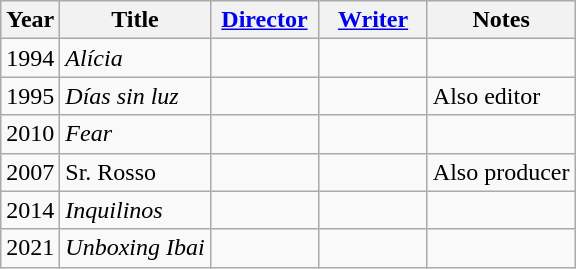<table class="wikitable sortable">
<tr>
<th>Year</th>
<th>Title</th>
<th width=65><a href='#'>Director</a></th>
<th width=65><a href='#'>Writer</a></th>
<th>Notes</th>
</tr>
<tr>
<td>1994</td>
<td><em>Alícia</em></td>
<td></td>
<td></td>
<td></td>
</tr>
<tr>
<td>1995</td>
<td><em>Días sin luz</em></td>
<td></td>
<td></td>
<td>Also editor</td>
</tr>
<tr>
<td>2010</td>
<td><em>Fear</em></td>
<td></td>
<td></td>
<td></td>
</tr>
<tr>
<td>2007</td>
<td>Sr. Rosso</td>
<td></td>
<td></td>
<td>Also producer</td>
</tr>
<tr>
<td>2014</td>
<td><em>Inquilinos</em></td>
<td></td>
<td></td>
<td></td>
</tr>
<tr>
<td>2021</td>
<td><em>Unboxing Ibai</em></td>
<td></td>
<td></td>
<td></td>
</tr>
</table>
